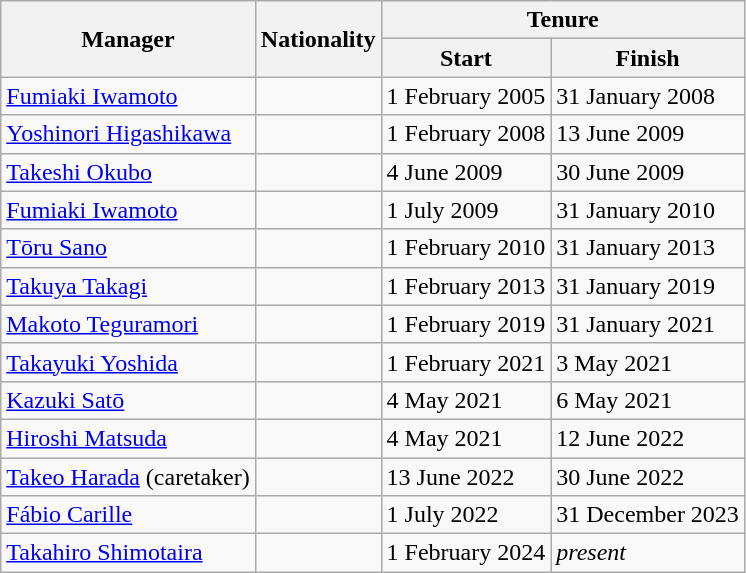<table class="wikitable">
<tr>
<th rowspan="2">Manager</th>
<th rowspan="2">Nationality</th>
<th colspan="2">Tenure </th>
</tr>
<tr>
<th>Start</th>
<th>Finish </th>
</tr>
<tr>
<td><a href='#'>Fumiaki Iwamoto</a></td>
<td></td>
<td>1 February 2005</td>
<td>31 January 2008<br></td>
</tr>
<tr>
<td><a href='#'>Yoshinori Higashikawa</a></td>
<td></td>
<td>1 February 2008</td>
<td>13 June 2009<br></td>
</tr>
<tr>
<td><a href='#'>Takeshi Okubo</a></td>
<td></td>
<td>4 June 2009</td>
<td>30 June 2009<br></td>
</tr>
<tr>
<td><a href='#'>Fumiaki Iwamoto</a></td>
<td></td>
<td>1 July 2009</td>
<td>31 January 2010<br></td>
</tr>
<tr>
<td><a href='#'>Tōru Sano</a></td>
<td></td>
<td>1 February 2010</td>
<td>31 January 2013<br></td>
</tr>
<tr>
<td><a href='#'>Takuya Takagi</a></td>
<td></td>
<td>1 February 2013</td>
<td>31 January 2019<br></td>
</tr>
<tr>
<td><a href='#'>Makoto Teguramori</a></td>
<td></td>
<td>1 February 2019</td>
<td>31 January 2021<br></td>
</tr>
<tr>
<td><a href='#'>Takayuki Yoshida</a></td>
<td></td>
<td>1 February 2021</td>
<td>3 May 2021<br></td>
</tr>
<tr>
<td><a href='#'>Kazuki Satō</a></td>
<td></td>
<td>4 May 2021</td>
<td>6 May 2021<br></td>
</tr>
<tr>
<td><a href='#'>Hiroshi Matsuda</a></td>
<td></td>
<td>4 May 2021</td>
<td>12 June 2022<br></td>
</tr>
<tr>
<td><a href='#'>Takeo Harada</a> (caretaker)</td>
<td></td>
<td>13 June 2022</td>
<td>30 June 2022<br></td>
</tr>
<tr>
<td><a href='#'>Fábio Carille</a></td>
<td></td>
<td>1 July 2022</td>
<td>31 December 2023<br></td>
</tr>
<tr>
<td><a href='#'>Takahiro Shimotaira</a></td>
<td></td>
<td>1 February 2024</td>
<td><em>present</em><br></td>
</tr>
</table>
